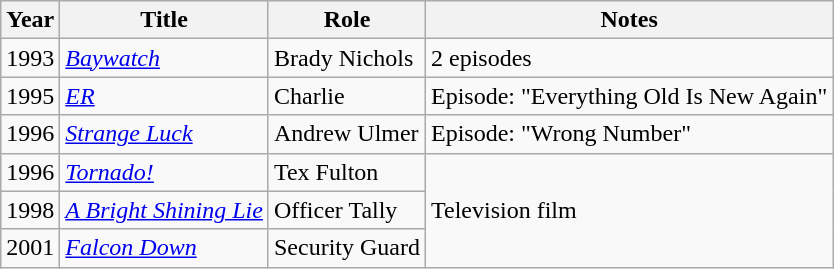<table class="wikitable sortable">
<tr>
<th>Year</th>
<th>Title</th>
<th>Role</th>
<th>Notes</th>
</tr>
<tr>
<td>1993</td>
<td><em><a href='#'>Baywatch</a></em></td>
<td>Brady Nichols</td>
<td>2 episodes</td>
</tr>
<tr>
<td>1995</td>
<td><a href='#'><em>ER</em></a></td>
<td>Charlie</td>
<td>Episode: "Everything Old Is New Again"</td>
</tr>
<tr>
<td>1996</td>
<td><em><a href='#'>Strange Luck</a></em></td>
<td>Andrew Ulmer</td>
<td>Episode: "Wrong Number"</td>
</tr>
<tr>
<td>1996</td>
<td><em><a href='#'>Tornado!</a></em></td>
<td>Tex Fulton</td>
<td rowspan="3">Television film</td>
</tr>
<tr>
<td>1998</td>
<td><a href='#'><em>A Bright Shining Lie</em></a></td>
<td>Officer Tally</td>
</tr>
<tr>
<td>2001</td>
<td><em><a href='#'>Falcon Down</a></em></td>
<td>Security Guard</td>
</tr>
</table>
